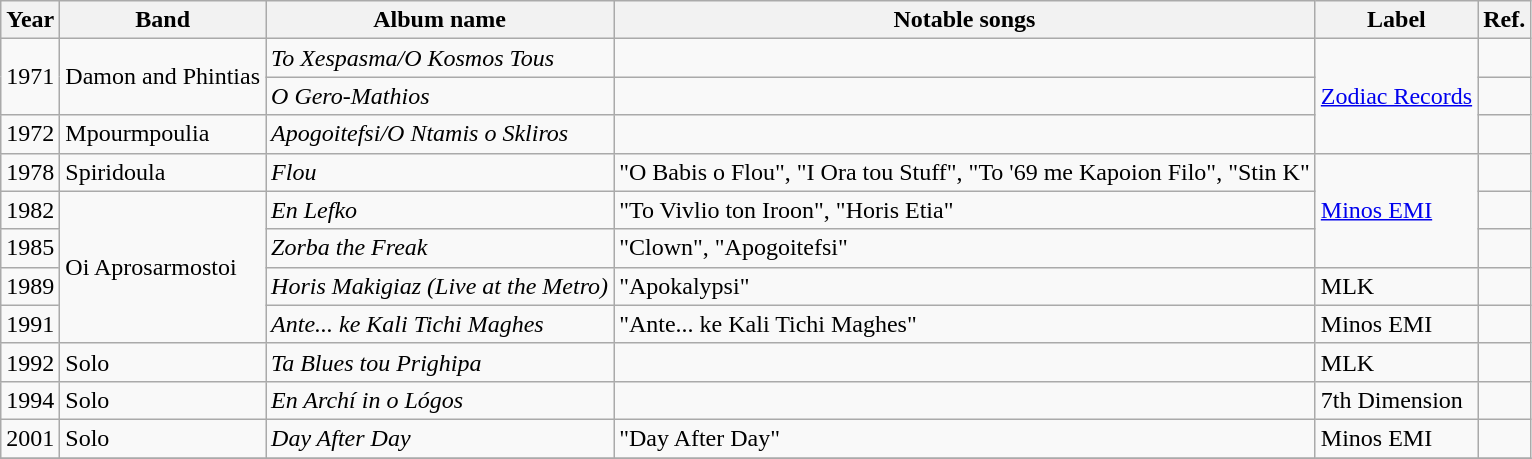<table class="wikitable sortable">
<tr>
<th>Year</th>
<th>Band</th>
<th>Album name</th>
<th>Notable songs</th>
<th>Label</th>
<th>Ref.</th>
</tr>
<tr>
<td rowspan="2">1971</td>
<td rowspan="2">Damon and Phintias</td>
<td><em>To Xespasma/O Kosmos Tous</em></td>
<td></td>
<td rowspan="3"><a href='#'>Zodiac Records</a></td>
<td></td>
</tr>
<tr>
<td><em>O Gero-Mathios</em></td>
<td></td>
<td></td>
</tr>
<tr>
<td>1972</td>
<td>Mpourmpoulia</td>
<td><em>Apogoitefsi/O Ntamis o Skliros</em></td>
<td></td>
<td></td>
</tr>
<tr>
<td>1978</td>
<td>Spiridoula</td>
<td><em>Flou</em></td>
<td>"O Babis o Flou", "I Ora tou Stuff", "To '69 me Kapoion Filo", "Stin K"</td>
<td rowspan="3"><a href='#'>Minos EMI</a></td>
<td></td>
</tr>
<tr>
<td>1982</td>
<td rowspan="4">Oi Aprosarmostoi</td>
<td><em>En Lefko</em></td>
<td>"To Vivlio ton Iroon", "Horis Etia"</td>
<td></td>
</tr>
<tr>
<td>1985</td>
<td><em>Zorba the Freak</em></td>
<td>"Clown", "Apogoitefsi"</td>
<td></td>
</tr>
<tr>
<td>1989</td>
<td><em>Horis Makigiaz (Live at the Metro)</em></td>
<td>"Apokalypsi"</td>
<td>MLK</td>
<td></td>
</tr>
<tr>
<td>1991</td>
<td><em>Ante... ke Kali Tichi Maghes</em></td>
<td>"Ante... ke Kali Tichi Maghes"</td>
<td>Minos EMI</td>
<td></td>
</tr>
<tr>
<td>1992</td>
<td>Solo</td>
<td><em>Ta Blues tou Prighipa</em></td>
<td></td>
<td>MLK</td>
<td></td>
</tr>
<tr>
<td>1994</td>
<td>Solo</td>
<td><em>En Archí in o Lógos</em></td>
<td></td>
<td>7th Dimension</td>
<td></td>
</tr>
<tr>
<td>2001</td>
<td>Solo</td>
<td><em>Day After Day</em></td>
<td>"Day After Day"</td>
<td>Minos EMI</td>
<td></td>
</tr>
<tr>
</tr>
</table>
